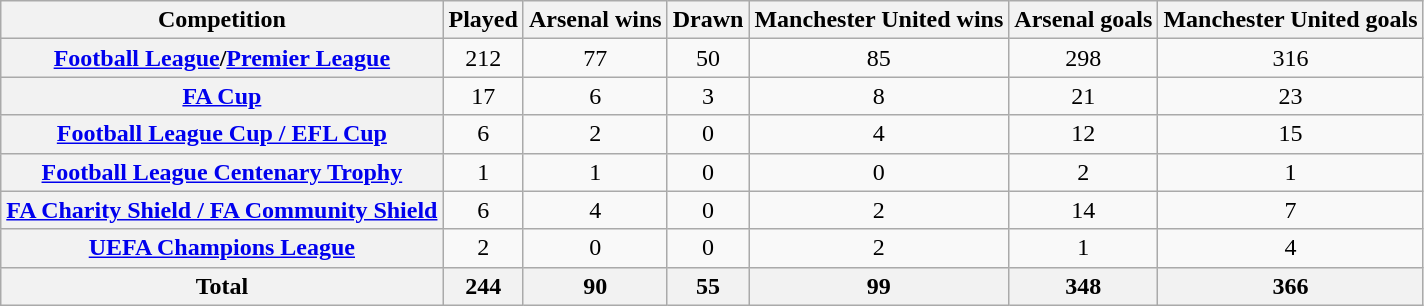<table class="sortable wikitable plainrowheaders" style="text-align:center">
<tr>
<th scope="col" class="unsortable">Competition</th>
<th scope="col">Played</th>
<th scope="col">Arsenal wins</th>
<th scope="col">Drawn</th>
<th scope="col">Manchester United wins</th>
<th scope="col">Arsenal goals</th>
<th scope="col">Manchester United goals</th>
</tr>
<tr>
<th scope="row"><a href='#'>Football League</a>/<a href='#'>Premier League</a></th>
<td>212</td>
<td>77</td>
<td>50</td>
<td>85</td>
<td>298</td>
<td>316</td>
</tr>
<tr>
<th scope="row"><a href='#'>FA Cup</a></th>
<td>17</td>
<td>6</td>
<td>3</td>
<td>8</td>
<td>21</td>
<td>23</td>
</tr>
<tr>
<th scope="row"><a href='#'>Football League Cup / EFL Cup</a></th>
<td>6</td>
<td>2</td>
<td>0</td>
<td>4</td>
<td>12</td>
<td>15</td>
</tr>
<tr>
<th scope="row"><a href='#'>Football League Centenary Trophy</a></th>
<td>1</td>
<td>1</td>
<td>0</td>
<td>0</td>
<td>2</td>
<td>1</td>
</tr>
<tr>
<th scope="row"><a href='#'>FA Charity Shield / FA Community Shield</a></th>
<td>6</td>
<td>4</td>
<td>0</td>
<td>2</td>
<td>14</td>
<td>7</td>
</tr>
<tr>
<th scope="row"><a href='#'>UEFA Champions League</a></th>
<td>2</td>
<td>0</td>
<td>0</td>
<td>2</td>
<td>1</td>
<td>4</td>
</tr>
<tr class="sortbottom">
<th>Total</th>
<th>244</th>
<th>90</th>
<th>55</th>
<th>99</th>
<th>348</th>
<th>366</th>
</tr>
</table>
